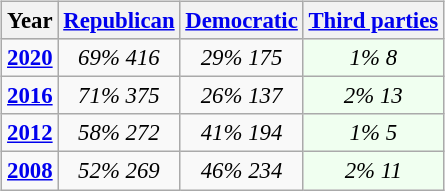<table class="wikitable" style="float:right; font-size:95%;">
<tr bgcolor=lightgrey>
<th>Year</th>
<th><a href='#'>Republican</a></th>
<th><a href='#'>Democratic</a></th>
<th><a href='#'>Third parties</a></th>
</tr>
<tr>
<td><strong><a href='#'>2020</a></strong></td>
<td style="text-align:center;" ><em>69%</em> <em>416</em></td>
<td style="text-align:center;" ><em>29%</em> <em>175</em></td>
<td style="text-align:center; background:honeyDew;"><em>1%</em> <em>8</em></td>
</tr>
<tr>
<td><strong><a href='#'>2016</a></strong></td>
<td style="text-align:center;" ><em>71%</em> <em>375</em></td>
<td style="text-align:center;" ><em>26%</em> <em>137</em></td>
<td style="text-align:center; background:honeyDew;"><em>2%</em> <em>13</em></td>
</tr>
<tr>
<td><strong><a href='#'>2012</a></strong></td>
<td style="text-align:center;" ><em>58%</em> <em>272</em></td>
<td style="text-align:center;" ><em>41%</em> <em>194</em></td>
<td style="text-align:center; background:honeyDew;"><em>1%</em> <em>5</em></td>
</tr>
<tr>
<td><strong><a href='#'>2008</a></strong></td>
<td style="text-align:center;" ><em>52%</em> <em>269</em></td>
<td style="text-align:center;" ><em>46%</em> <em>234</em></td>
<td style="text-align:center; background:honeyDew;"><em>2%</em> <em>11</em></td>
</tr>
</table>
